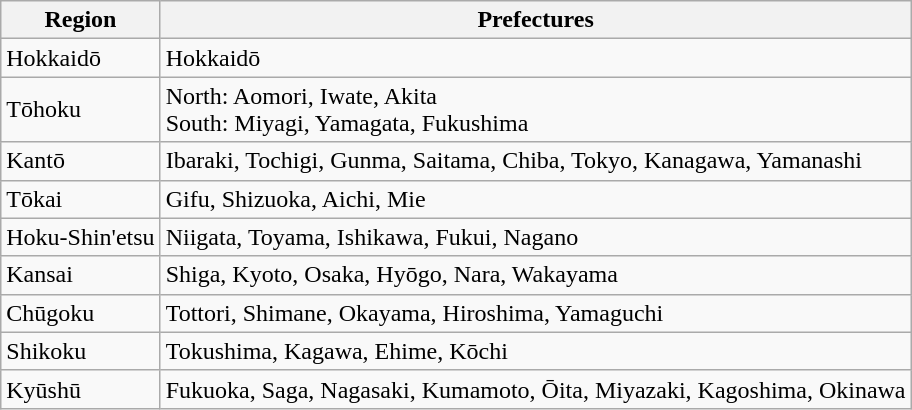<table class="wikitable">
<tr>
<th>Region</th>
<th>Prefectures</th>
</tr>
<tr>
<td>Hokkaidō</td>
<td>Hokkaidō</td>
</tr>
<tr>
<td>Tōhoku</td>
<td>North: Aomori, Iwate, Akita<br>South: Miyagi, Yamagata, Fukushima</td>
</tr>
<tr>
<td>Kantō</td>
<td>Ibaraki, Tochigi, Gunma, Saitama, Chiba, Tokyo, Kanagawa, Yamanashi</td>
</tr>
<tr>
<td>Tōkai</td>
<td>Gifu, Shizuoka, Aichi, Mie</td>
</tr>
<tr>
<td>Hoku-Shin'etsu</td>
<td>Niigata, Toyama, Ishikawa, Fukui, Nagano</td>
</tr>
<tr>
<td>Kansai</td>
<td>Shiga, Kyoto, Osaka, Hyōgo, Nara, Wakayama</td>
</tr>
<tr>
<td>Chūgoku</td>
<td>Tottori, Shimane, Okayama, Hiroshima, Yamaguchi</td>
</tr>
<tr>
<td>Shikoku</td>
<td>Tokushima, Kagawa, Ehime, Kōchi</td>
</tr>
<tr>
<td>Kyūshū</td>
<td>Fukuoka, Saga, Nagasaki, Kumamoto, Ōita, Miyazaki, Kagoshima, Okinawa</td>
</tr>
</table>
